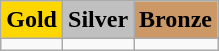<table class=wikitable>
<tr>
<td align=center bgcolor=gold> <strong>Gold</strong></td>
<td align=center bgcolor=silver> <strong>Silver</strong></td>
<td align=center bgcolor=cc9966> <strong>Bronze</strong></td>
</tr>
<tr>
<td valign=top></td>
<td valign=top></td>
<td valign=top></td>
</tr>
</table>
